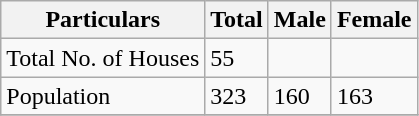<table class="wikitable sortable">
<tr>
<th>Particulars</th>
<th>Total</th>
<th>Male</th>
<th>Female</th>
</tr>
<tr>
<td>Total No. of Houses</td>
<td>55</td>
<td></td>
<td></td>
</tr>
<tr>
<td>Population</td>
<td>323</td>
<td>160</td>
<td>163</td>
</tr>
<tr>
</tr>
</table>
